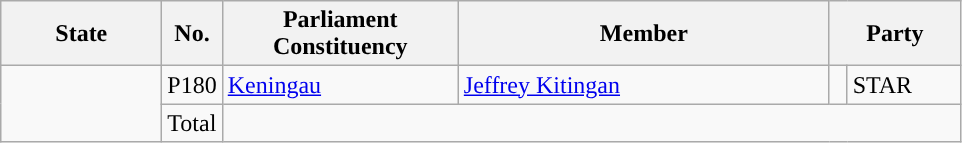<table class ="wikitable sortable">
<tr>
<th style="width:100px;">State</th>
<th style="width:30px;">No.</th>
<th style="width:150px;">Parliament Constituency</th>
<th style="width:240px;">Member</th>
<th style="width:80px;" colspan=2>Party</th>
</tr>
<tr>
<td rowspan=8></td>
<td>P180</td>
<td><a href='#'>Keningau</a></td>
<td><a href='#'>Jeffrey Kitingan</a></td>
<td></td>
<td>STAR</td>
</tr>
<tr>
<td>Total</td>
<td style="width:30px;" colspan=6></td>
</tr>
</table>
